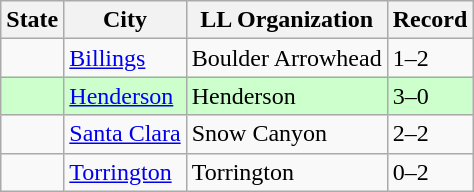<table class="wikitable">
<tr>
<th>State</th>
<th>City</th>
<th>LL Organization</th>
<th>Record</th>
</tr>
<tr>
<td><strong></strong></td>
<td><a href='#'>Billings</a></td>
<td>Boulder Arrowhead</td>
<td>1–2</td>
</tr>
<tr bgcolor="ccffcc">
<td><strong></strong></td>
<td><a href='#'>Henderson</a></td>
<td>Henderson</td>
<td>3–0</td>
</tr>
<tr>
<td><strong></strong></td>
<td><a href='#'>Santa Clara</a></td>
<td>Snow Canyon</td>
<td>2–2</td>
</tr>
<tr>
<td><strong></strong></td>
<td><a href='#'>Torrington</a></td>
<td>Torrington</td>
<td>0–2</td>
</tr>
</table>
